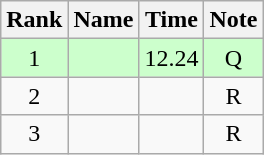<table class="wikitable sortable" style="text-align:center;">
<tr>
<th>Rank</th>
<th>Name</th>
<th>Time</th>
<th>Note</th>
</tr>
<tr style="background-color:#ccffcc;">
<td>1</td>
<td style="text-align:left;"></td>
<td>12.24</td>
<td>Q</td>
</tr>
<tr>
<td>2</td>
<td style="text-align:left;"></td>
<td></td>
<td>R</td>
</tr>
<tr>
<td>3</td>
<td style="text-align:left;"></td>
<td></td>
<td>R</td>
</tr>
</table>
